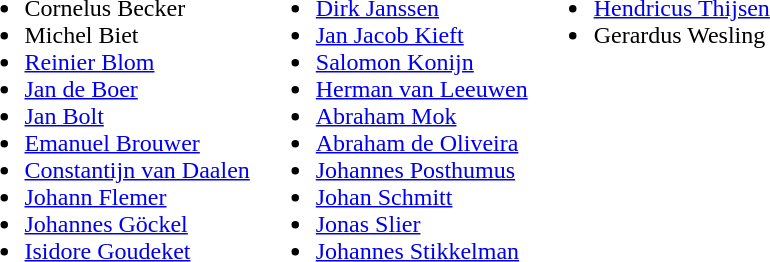<table>
<tr>
<td><br><ul><li>Cornelus Becker</li><li>Michel Biet</li><li><a href='#'>Reinier Blom</a></li><li><a href='#'>Jan de Boer</a></li><li><a href='#'>Jan Bolt</a></li><li><a href='#'>Emanuel Brouwer</a></li><li><a href='#'>Constantijn van Daalen</a></li><li><a href='#'>Johann Flemer</a></li><li><a href='#'>Johannes Göckel</a></li><li><a href='#'>Isidore Goudeket</a></li></ul></td>
<td><br><ul><li><a href='#'>Dirk Janssen</a></li><li><a href='#'>Jan Jacob Kieft</a></li><li><a href='#'>Salomon Konijn</a></li><li><a href='#'>Herman van Leeuwen</a></li><li><a href='#'>Abraham Mok</a></li><li><a href='#'>Abraham de Oliveira</a></li><li><a href='#'>Johannes Posthumus</a></li><li><a href='#'>Johan Schmitt</a></li><li><a href='#'>Jonas Slier</a></li><li><a href='#'>Johannes Stikkelman</a></li></ul></td>
<td valign=top><br><ul><li><a href='#'>Hendricus Thijsen</a></li><li>Gerardus Wesling</li></ul></td>
</tr>
</table>
